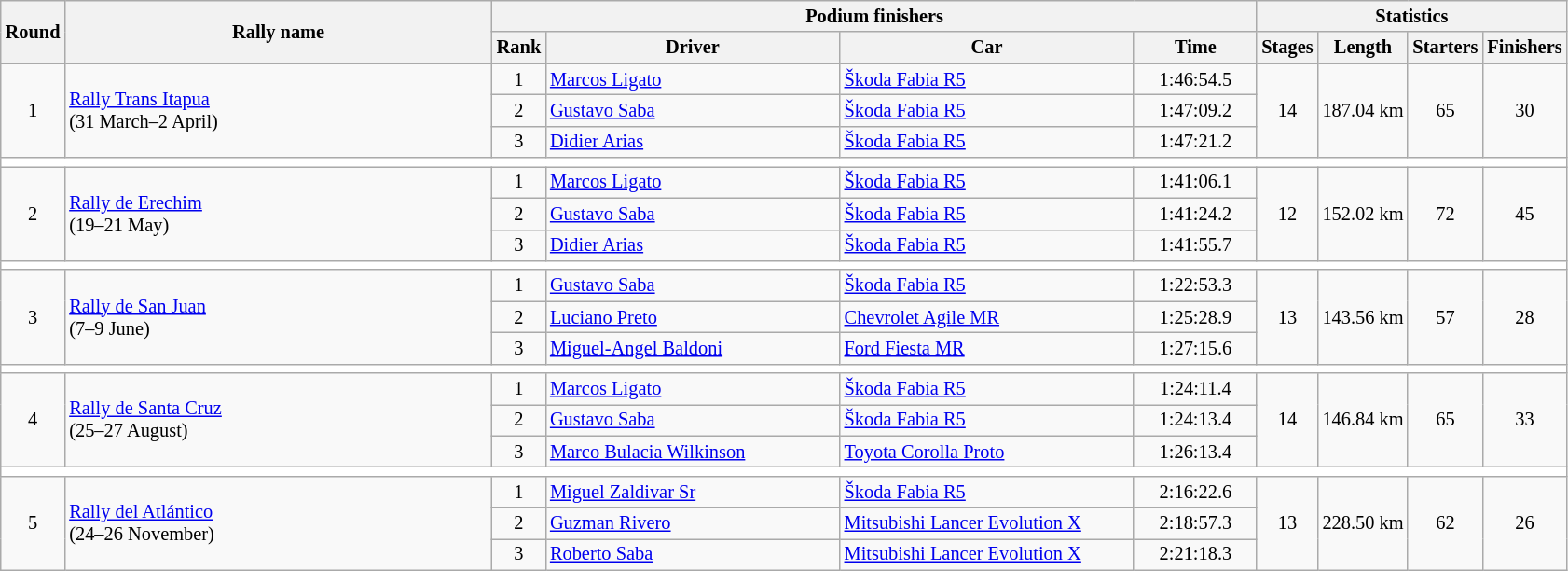<table class="wikitable" style="font-size:85%;">
<tr>
<th rowspan=2>Round</th>
<th style="width:22em" rowspan=2>Rally name</th>
<th colspan=4>Podium finishers</th>
<th colspan=4>Statistics</th>
</tr>
<tr>
<th>Rank</th>
<th style="width:15em">Driver</th>
<th style="width:15em">Car</th>
<th style="width:6em">Time</th>
<th>Stages</th>
<th>Length</th>
<th>Starters</th>
<th>Finishers</th>
</tr>
<tr>
<td rowspan=3 align=center>1</td>
<td rowspan=3> <a href='#'>Rally Trans Itapua</a><br>(31 March–2 April)</td>
<td align=center>1</td>
<td> <a href='#'>Marcos Ligato</a></td>
<td><a href='#'>Škoda Fabia R5</a></td>
<td align=center>1:46:54.5</td>
<td rowspan=3 align=center>14</td>
<td rowspan=3 align=center>187.04 km</td>
<td rowspan=3 align=center>65</td>
<td rowspan=3 align=center>30</td>
</tr>
<tr>
<td align=center>2</td>
<td> <a href='#'>Gustavo Saba</a></td>
<td><a href='#'>Škoda Fabia R5</a></td>
<td align=center>1:47:09.2</td>
</tr>
<tr>
<td align=center>3</td>
<td> <a href='#'>Didier Arias</a></td>
<td><a href='#'>Škoda Fabia R5</a></td>
<td align=center>1:47:21.2</td>
</tr>
<tr style="background:white;">
<td colspan="12"></td>
</tr>
<tr>
<td rowspan=3 align=center>2</td>
<td rowspan=3> <a href='#'>Rally de Erechim</a><br>(19–21 May)</td>
<td align=center>1</td>
<td> <a href='#'>Marcos Ligato</a></td>
<td><a href='#'>Škoda Fabia R5</a></td>
<td align=center>1:41:06.1</td>
<td rowspan=3 align=center>12</td>
<td rowspan=3 align=center>152.02 km</td>
<td rowspan=3 align=center>72</td>
<td rowspan=3 align=center>45</td>
</tr>
<tr>
<td align=center>2</td>
<td> <a href='#'>Gustavo Saba</a></td>
<td><a href='#'>Škoda Fabia R5</a></td>
<td align=center>1:41:24.2</td>
</tr>
<tr>
<td align=center>3</td>
<td> <a href='#'>Didier Arias</a></td>
<td><a href='#'>Škoda Fabia R5</a></td>
<td align=center>1:41:55.7</td>
</tr>
<tr style="background:white;">
<td colspan="12"></td>
</tr>
<tr>
<td rowspan=3 align=center>3</td>
<td rowspan=3> <a href='#'>Rally de San Juan</a><br>(7–9 June)</td>
<td align=center>1</td>
<td> <a href='#'>Gustavo Saba</a></td>
<td><a href='#'>Škoda Fabia R5</a></td>
<td align=center>1:22:53.3</td>
<td rowspan=3 align=center>13</td>
<td rowspan=3 align=center>143.56 km</td>
<td rowspan=3 align=center>57</td>
<td rowspan=3 align=center>28</td>
</tr>
<tr>
<td align=center>2</td>
<td> <a href='#'>Luciano Preto</a></td>
<td><a href='#'>Chevrolet Agile MR</a></td>
<td align=center>1:25:28.9</td>
</tr>
<tr>
<td align=center>3</td>
<td> <a href='#'>Miguel-Angel Baldoni</a></td>
<td><a href='#'>Ford Fiesta MR</a></td>
<td align=center>1:27:15.6</td>
</tr>
<tr style="background:white;">
<td colspan="12"></td>
</tr>
<tr>
<td rowspan=3 align=center>4</td>
<td rowspan=3> <a href='#'>Rally de Santa Cruz</a><br>(25–27 August)</td>
<td align=center>1</td>
<td> <a href='#'>Marcos Ligato</a></td>
<td><a href='#'>Škoda Fabia R5</a></td>
<td align=center>1:24:11.4</td>
<td rowspan=3 align=center>14</td>
<td rowspan=3 align=center>146.84 km</td>
<td rowspan=3 align=center>65</td>
<td rowspan=3 align=center>33</td>
</tr>
<tr>
<td align=center>2</td>
<td> <a href='#'>Gustavo Saba</a></td>
<td><a href='#'>Škoda Fabia R5</a></td>
<td align=center>1:24:13.4</td>
</tr>
<tr>
<td align=center>3</td>
<td> <a href='#'>Marco Bulacia Wilkinson</a></td>
<td><a href='#'>Toyota Corolla Proto</a></td>
<td align=center>1:26:13.4</td>
</tr>
<tr style="background:white;">
<td colspan="12"></td>
</tr>
<tr>
<td rowspan=3 align=center>5</td>
<td rowspan=3> <a href='#'>Rally del Atlántico</a><br>(24–26 November)</td>
<td align=center>1</td>
<td> <a href='#'>Miguel Zaldivar Sr</a></td>
<td><a href='#'>Škoda Fabia R5</a></td>
<td align=center>2:16:22.6</td>
<td rowspan=3 align=center>13</td>
<td rowspan=3 align=center>228.50 km</td>
<td rowspan=3 align=center>62</td>
<td rowspan=3 align=center>26</td>
</tr>
<tr>
<td align=center>2</td>
<td> <a href='#'>Guzman Rivero</a></td>
<td><a href='#'>Mitsubishi Lancer Evolution X</a></td>
<td align=center>2:18:57.3</td>
</tr>
<tr>
<td align=center>3</td>
<td> <a href='#'>Roberto Saba</a></td>
<td><a href='#'>Mitsubishi Lancer Evolution X</a></td>
<td align=center>2:21:18.3</td>
</tr>
</table>
